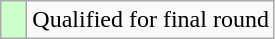<table class="wikitable">
<tr>
<td style="width:10px; background:#cfc"></td>
<td>Qualified for final round</td>
</tr>
</table>
